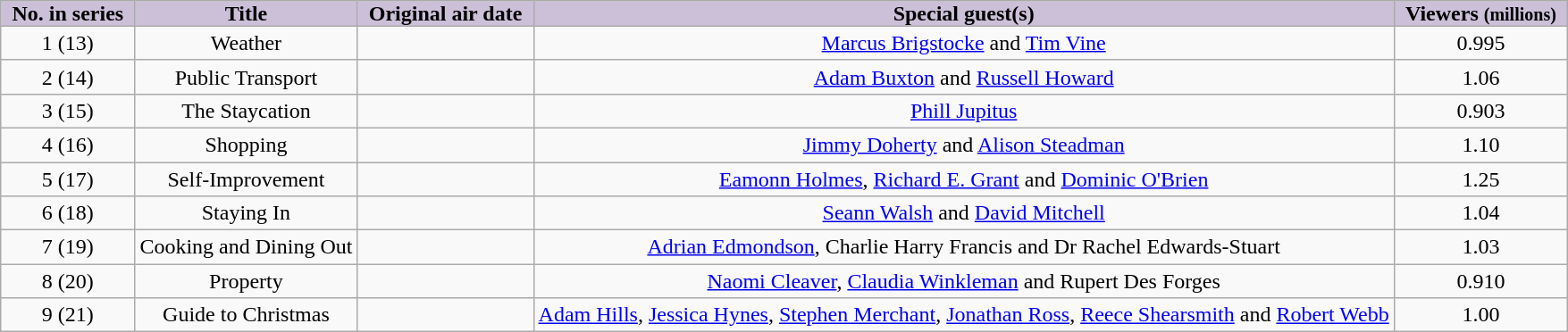<table style="text-align:center;" class="wikitable">
<tr>
<th style="background-color:#CCC0D9; padding:0 8px;">No. in series</th>
<th style="background-color:#CCC0D9; padding:0 8px;">Title</th>
<th style="background-color:#CCC0D9; padding:0 8px;">Original air date</th>
<th style="background-color:#CCC0D9; padding:0 8px;">Special guest(s)</th>
<th style="background-color:#CCC0D9; padding:0 8px;">Viewers <small>(millions)</small></th>
</tr>
<tr>
<td>1 (13)</td>
<td>Weather</td>
<td></td>
<td><a href='#'>Marcus Brigstocke</a> and <a href='#'>Tim Vine</a></td>
<td>0.995</td>
</tr>
<tr>
<td>2 (14)</td>
<td>Public Transport</td>
<td></td>
<td><a href='#'>Adam Buxton</a> and <a href='#'>Russell Howard</a></td>
<td>1.06</td>
</tr>
<tr>
<td>3 (15)</td>
<td>The Staycation</td>
<td></td>
<td><a href='#'>Phill Jupitus</a></td>
<td>0.903</td>
</tr>
<tr>
<td>4 (16)</td>
<td>Shopping</td>
<td></td>
<td><a href='#'>Jimmy Doherty</a> and <a href='#'>Alison Steadman</a></td>
<td>1.10</td>
</tr>
<tr>
<td>5 (17)</td>
<td>Self-Improvement</td>
<td></td>
<td><a href='#'>Eamonn Holmes</a>, <a href='#'>Richard E. Grant</a> and <a href='#'>Dominic O'Brien</a></td>
<td>1.25</td>
</tr>
<tr>
<td>6 (18)</td>
<td>Staying In</td>
<td></td>
<td><a href='#'>Seann Walsh</a> and <a href='#'>David Mitchell</a></td>
<td>1.04</td>
</tr>
<tr>
<td>7 (19)</td>
<td>Cooking and Dining Out</td>
<td></td>
<td><a href='#'>Adrian Edmondson</a>, Charlie Harry Francis and Dr Rachel Edwards-Stuart</td>
<td>1.03</td>
</tr>
<tr>
<td>8 (20)</td>
<td>Property</td>
<td></td>
<td><a href='#'>Naomi Cleaver</a>, <a href='#'>Claudia Winkleman</a> and Rupert Des Forges</td>
<td>0.910</td>
</tr>
<tr>
<td>9 (21)</td>
<td>Guide to Christmas</td>
<td></td>
<td><a href='#'>Adam Hills</a>, <a href='#'>Jessica Hynes</a>, <a href='#'>Stephen Merchant</a>, <a href='#'>Jonathan Ross</a>, <a href='#'>Reece Shearsmith</a> and <a href='#'>Robert Webb</a></td>
<td>1.00</td>
</tr>
</table>
